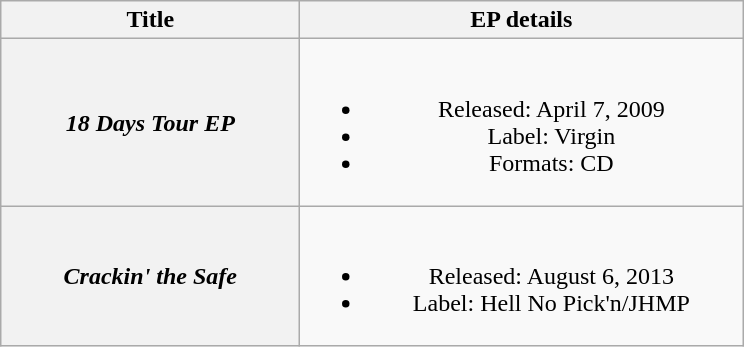<table class="wikitable plainrowheaders" style="text-align:center;">
<tr>
<th scope="col" style="width:12em;">Title</th>
<th scope="col" style="width:18em;">EP details</th>
</tr>
<tr>
<th scope="row"><em>18 Days Tour EP</em></th>
<td><br><ul><li>Released:  April 7, 2009</li><li>Label: Virgin</li><li>Formats: CD</li></ul></td>
</tr>
<tr>
<th scope="row"><em>Crackin' the Safe</em></th>
<td><br><ul><li>Released: August 6, 2013</li><li>Label: Hell No Pick'n/JHMP</li></ul></td>
</tr>
</table>
